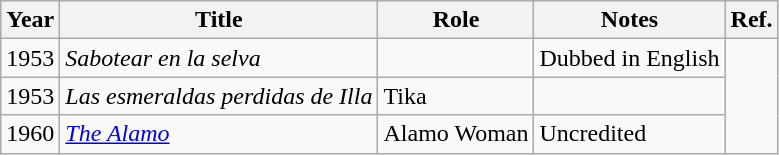<table class="wikitable sortable">
<tr>
<th>Year</th>
<th>Title</th>
<th>Role</th>
<th>Notes</th>
<th>Ref.</th>
</tr>
<tr>
<td>1953</td>
<td><em>Sabotear en la selva</em></td>
<td></td>
<td>Dubbed in English</td>
<td rowspan="3"></td>
</tr>
<tr>
<td>1953</td>
<td><em>Las esmeraldas perdidas de Illa</em></td>
<td>Tika</td>
<td></td>
</tr>
<tr>
<td>1960</td>
<td><em><a href='#'>The Alamo</a></em></td>
<td>Alamo Woman</td>
<td>Uncredited</td>
</tr>
</table>
